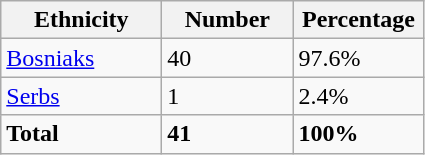<table class="wikitable">
<tr>
<th width="100px">Ethnicity</th>
<th width="80px">Number</th>
<th width="80px">Percentage</th>
</tr>
<tr>
<td><a href='#'>Bosniaks</a></td>
<td>40</td>
<td>97.6%</td>
</tr>
<tr>
<td><a href='#'>Serbs</a></td>
<td>1</td>
<td>2.4%</td>
</tr>
<tr>
<td><strong>Total</strong></td>
<td><strong>41</strong></td>
<td><strong>100%</strong></td>
</tr>
</table>
